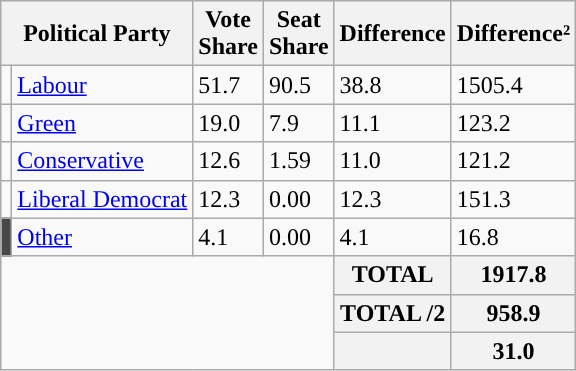<table class="wikitable">
<tr>
<th colspan="2">Political Party</th>
<th>Vote<br>Share</th>
<th>Seat<br>Share</th>
<th>Difference</th>
<th>Difference²</th>
</tr>
<tr>
<td style="background:"></td>
<td><a href='#'>Labour</a></td>
<td>51.7</td>
<td>90.5</td>
<td>38.8</td>
<td>1505.4</td>
</tr>
<tr>
<td style="background:"></td>
<td><a href='#'>Green</a></td>
<td>19.0</td>
<td>7.9</td>
<td>11.1</td>
<td>123.2</td>
</tr>
<tr>
<td style="background:"></td>
<td><a href='#'>Conservative</a></td>
<td>12.6</td>
<td>1.59</td>
<td>11.0</td>
<td>121.2</td>
</tr>
<tr>
<td style="background:"></td>
<td><a href='#'>Liberal Democrat</a></td>
<td>12.3</td>
<td>0.00</td>
<td>12.3</td>
<td>151.3</td>
</tr>
<tr>
<td style="background:#484848"></td>
<td><a href='#'>Other</a></td>
<td>4.1</td>
<td>0.00</td>
<td>4.1</td>
<td>16.8</td>
</tr>
<tr>
<td colspan="4" rowspan="3"></td>
<th>TOTAL</th>
<th>1917.8</th>
</tr>
<tr>
<th>TOTAL /2</th>
<th>958.9</th>
</tr>
<tr>
<th></th>
<th><strong>31.0</strong></th>
</tr>
</table>
